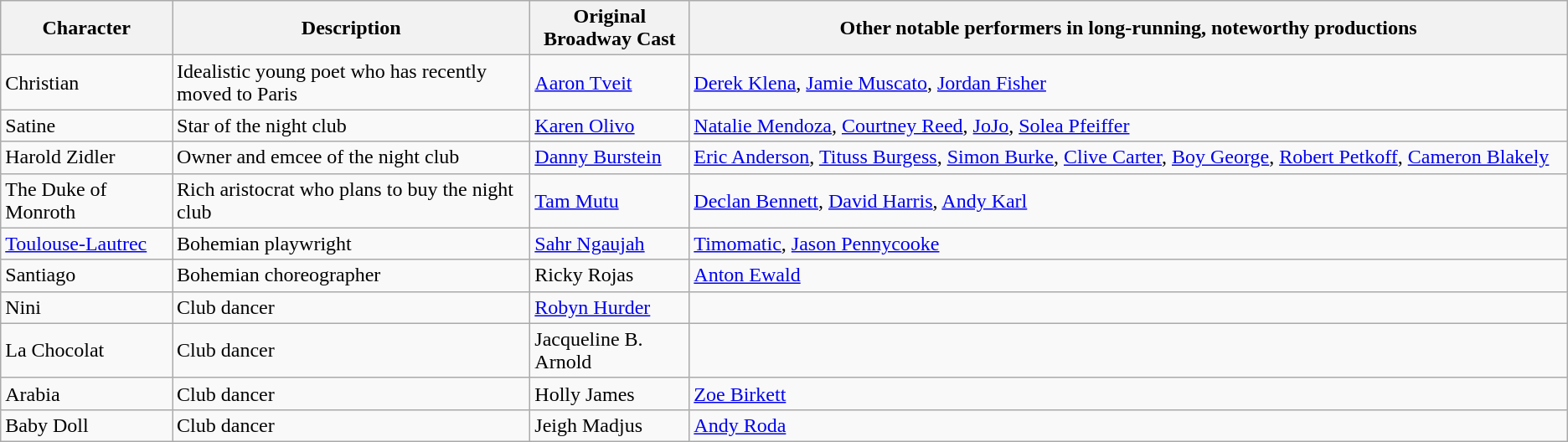<table class="wikitable">
<tr>
<th width="130">Character</th>
<th width="280">Description</th>
<th width="120">Original Broadway Cast</th>
<th width="700">Other notable performers in long-running, noteworthy productions<br></th>
</tr>
<tr>
<td>Christian</td>
<td>Idealistic young poet who has recently moved to Paris</td>
<td><a href='#'>Aaron Tveit</a></td>
<td><a href='#'>Derek Klena</a>, <a href='#'>Jamie Muscato</a>, <a href='#'>Jordan Fisher</a></td>
</tr>
<tr>
<td>Satine</td>
<td>Star of the night club</td>
<td><a href='#'>Karen Olivo</a></td>
<td><a href='#'>Natalie Mendoza</a>, <a href='#'>Courtney Reed</a>, <a href='#'>JoJo</a>, <a href='#'>Solea Pfeiffer</a></td>
</tr>
<tr>
<td>Harold Zidler</td>
<td>Owner and emcee of the night club</td>
<td><a href='#'>Danny Burstein</a></td>
<td><a href='#'>Eric Anderson</a>, <a href='#'>Tituss Burgess</a>, <a href='#'>Simon Burke</a>, <a href='#'>Clive Carter</a>, <a href='#'>Boy George</a>, <a href='#'>Robert Petkoff</a>, <a href='#'>Cameron Blakely</a></td>
</tr>
<tr>
<td>The Duke of Monroth</td>
<td>Rich aristocrat who plans to buy the night club</td>
<td><a href='#'>Tam Mutu</a></td>
<td><a href='#'>Declan Bennett</a>, <a href='#'>David Harris</a>, <a href='#'>Andy Karl</a></td>
</tr>
<tr>
<td><a href='#'>Toulouse-Lautrec</a></td>
<td>Bohemian playwright</td>
<td><a href='#'>Sahr Ngaujah</a></td>
<td><a href='#'>Timomatic</a>, <a href='#'>Jason Pennycooke</a></td>
</tr>
<tr>
<td>Santiago</td>
<td>Bohemian choreographer</td>
<td>Ricky Rojas</td>
<td><a href='#'>Anton Ewald</a></td>
</tr>
<tr>
<td>Nini</td>
<td>Club dancer</td>
<td><a href='#'>Robyn Hurder</a></td>
<td></td>
</tr>
<tr>
<td>La Chocolat</td>
<td>Club dancer</td>
<td>Jacqueline B. Arnold</td>
<td></td>
</tr>
<tr>
<td>Arabia</td>
<td>Club dancer</td>
<td>Holly James</td>
<td><a href='#'>Zoe Birkett</a></td>
</tr>
<tr>
<td>Baby Doll</td>
<td>Club dancer</td>
<td>Jeigh Madjus</td>
<td><a href='#'>Andy Roda</a></td>
</tr>
</table>
